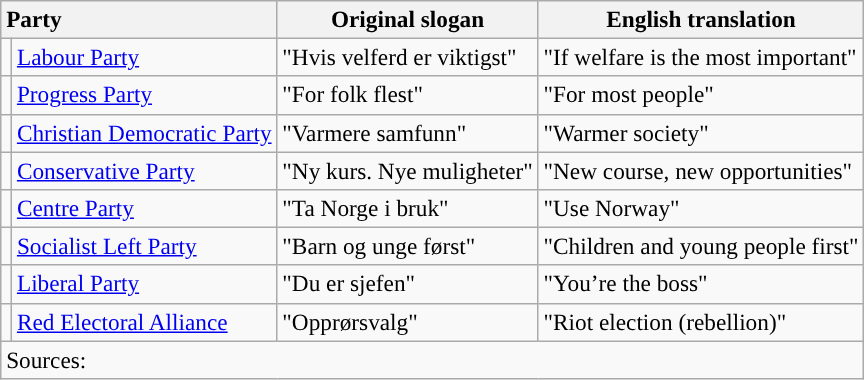<table class="wikitable" style="font-size:97%; text-align:left">
<tr>
<th colspan="2" style="text-align:left;">Party</th>
<th>Original slogan</th>
<th>English translation</th>
</tr>
<tr>
<td style="background:"></td>
<td><a href='#'>Labour Party</a></td>
<td>"Hvis velferd er viktigst"</td>
<td>"If welfare is the most important"</td>
</tr>
<tr>
<td style="background:"></td>
<td><a href='#'>Progress Party</a></td>
<td>"For folk flest"</td>
<td>"For most people"</td>
</tr>
<tr>
<td style="background:"></td>
<td><a href='#'>Christian Democratic Party</a></td>
<td>"Varmere samfunn"</td>
<td>"Warmer society"</td>
</tr>
<tr>
<td style="background:"></td>
<td><a href='#'>Conservative Party</a></td>
<td>"Ny kurs. Nye muligheter"</td>
<td>"New course, new opportunities"</td>
</tr>
<tr>
<td style="background:"></td>
<td><a href='#'>Centre Party</a></td>
<td>"Ta Norge i bruk"</td>
<td>"Use Norway"</td>
</tr>
<tr>
<td style="background:"></td>
<td><a href='#'>Socialist Left Party</a></td>
<td>"Barn og unge først"</td>
<td>"Children and young people first"</td>
</tr>
<tr>
<td style="background:"></td>
<td><a href='#'>Liberal Party</a></td>
<td>"Du er sjefen"</td>
<td>"You’re the boss"</td>
</tr>
<tr>
<td style="background:"></td>
<td><a href='#'>Red Electoral Alliance</a></td>
<td>"Opprørsvalg"</td>
<td>"Riot election (rebellion)"</td>
</tr>
<tr>
<td colspan="4">Sources: </td>
</tr>
</table>
